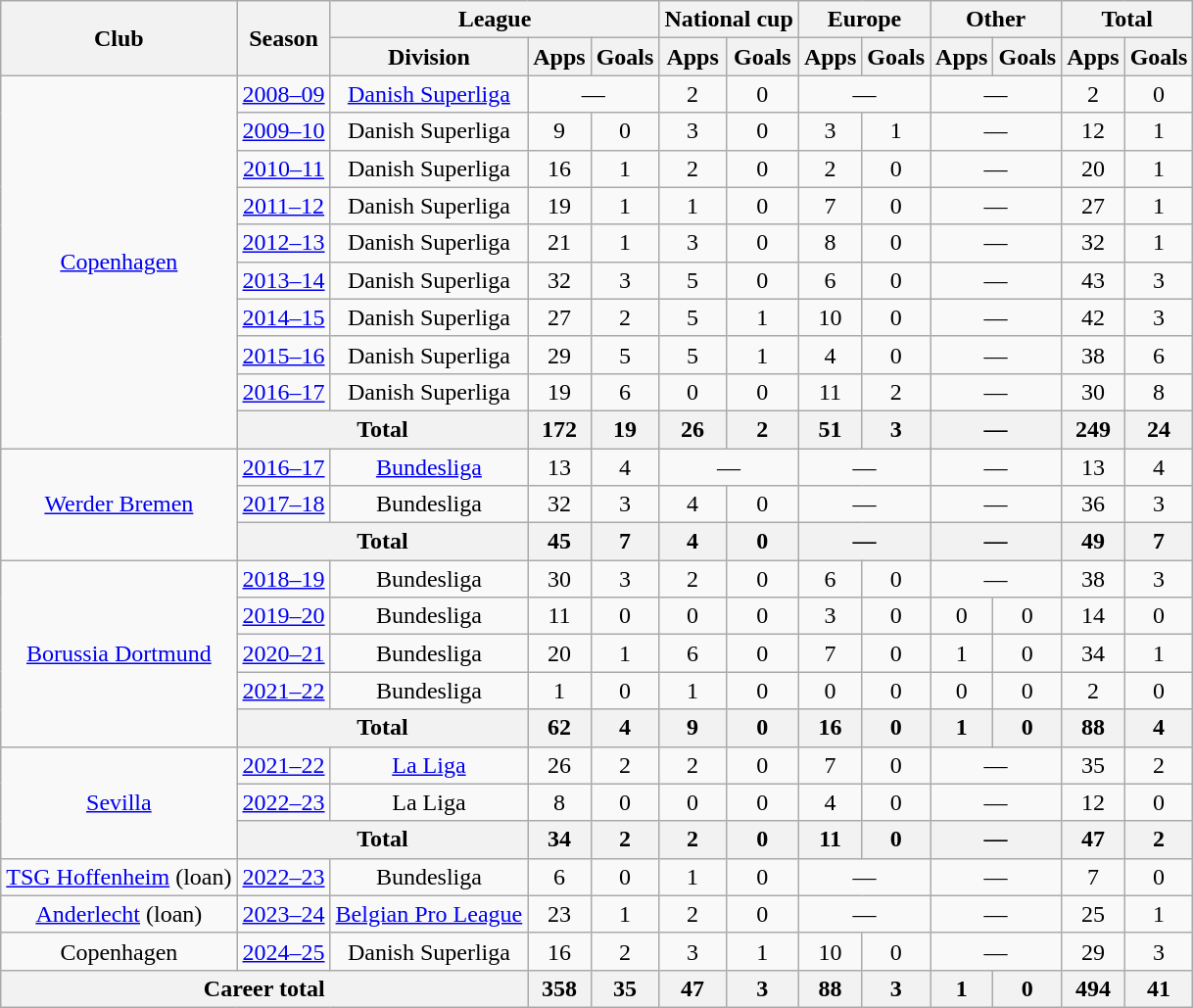<table class="wikitable" style="text-align:center">
<tr>
<th rowspan="2">Club</th>
<th rowspan="2">Season</th>
<th colspan="3">League</th>
<th colspan="2">National cup</th>
<th colspan="2">Europe</th>
<th colspan="2">Other</th>
<th colspan="2">Total</th>
</tr>
<tr>
<th>Division</th>
<th>Apps</th>
<th>Goals</th>
<th>Apps</th>
<th>Goals</th>
<th>Apps</th>
<th>Goals</th>
<th>Apps</th>
<th>Goals</th>
<th>Apps</th>
<th>Goals</th>
</tr>
<tr>
<td rowspan="10"><a href='#'>Copenhagen</a></td>
<td><a href='#'>2008–09</a></td>
<td><a href='#'>Danish Superliga</a></td>
<td colspan="2">—</td>
<td>2</td>
<td>0</td>
<td colspan="2">—</td>
<td colspan="2">—</td>
<td>2</td>
<td>0</td>
</tr>
<tr>
<td><a href='#'>2009–10</a></td>
<td>Danish Superliga</td>
<td>9</td>
<td>0</td>
<td>3</td>
<td>0</td>
<td>3</td>
<td>1</td>
<td colspan="2">—</td>
<td>12</td>
<td>1</td>
</tr>
<tr>
<td><a href='#'>2010–11</a></td>
<td>Danish Superliga</td>
<td>16</td>
<td>1</td>
<td>2</td>
<td>0</td>
<td>2</td>
<td>0</td>
<td colspan="2">—</td>
<td>20</td>
<td>1</td>
</tr>
<tr>
<td><a href='#'>2011–12</a></td>
<td>Danish Superliga</td>
<td>19</td>
<td>1</td>
<td>1</td>
<td>0</td>
<td>7</td>
<td>0</td>
<td colspan="2">—</td>
<td>27</td>
<td>1</td>
</tr>
<tr>
<td><a href='#'>2012–13</a></td>
<td>Danish Superliga</td>
<td>21</td>
<td>1</td>
<td>3</td>
<td>0</td>
<td>8</td>
<td>0</td>
<td colspan="2">—</td>
<td>32</td>
<td>1</td>
</tr>
<tr>
<td><a href='#'>2013–14</a></td>
<td>Danish Superliga</td>
<td>32</td>
<td>3</td>
<td>5</td>
<td>0</td>
<td>6</td>
<td>0</td>
<td colspan="2">—</td>
<td>43</td>
<td>3</td>
</tr>
<tr>
<td><a href='#'>2014–15</a></td>
<td>Danish Superliga</td>
<td>27</td>
<td>2</td>
<td>5</td>
<td>1</td>
<td>10</td>
<td>0</td>
<td colspan="2">—</td>
<td>42</td>
<td>3</td>
</tr>
<tr>
<td><a href='#'>2015–16</a></td>
<td>Danish Superliga</td>
<td>29</td>
<td>5</td>
<td>5</td>
<td>1</td>
<td>4</td>
<td>0</td>
<td colspan="2">—</td>
<td>38</td>
<td>6</td>
</tr>
<tr>
<td><a href='#'>2016–17</a></td>
<td>Danish Superliga</td>
<td>19</td>
<td>6</td>
<td>0</td>
<td>0</td>
<td>11</td>
<td>2</td>
<td colspan="2">—</td>
<td>30</td>
<td>8</td>
</tr>
<tr>
<th colspan="2">Total</th>
<th>172</th>
<th>19</th>
<th>26</th>
<th>2</th>
<th>51</th>
<th>3</th>
<th colspan="2">—</th>
<th>249</th>
<th>24</th>
</tr>
<tr>
<td rowspan="3"><a href='#'>Werder Bremen</a></td>
<td><a href='#'>2016–17</a></td>
<td><a href='#'>Bundesliga</a></td>
<td>13</td>
<td>4</td>
<td colspan="2">—</td>
<td colspan="2">—</td>
<td colspan="2">—</td>
<td>13</td>
<td>4</td>
</tr>
<tr>
<td><a href='#'>2017–18</a></td>
<td>Bundesliga</td>
<td>32</td>
<td>3</td>
<td>4</td>
<td>0</td>
<td colspan="2">—</td>
<td colspan="2">—</td>
<td>36</td>
<td>3</td>
</tr>
<tr>
<th colspan="2">Total</th>
<th>45</th>
<th>7</th>
<th>4</th>
<th>0</th>
<th colspan="2">—</th>
<th colspan="2">—</th>
<th>49</th>
<th>7</th>
</tr>
<tr>
<td rowspan="5"><a href='#'>Borussia Dortmund</a></td>
<td><a href='#'>2018–19</a></td>
<td>Bundesliga</td>
<td>30</td>
<td>3</td>
<td>2</td>
<td>0</td>
<td>6</td>
<td>0</td>
<td colspan="2">—</td>
<td>38</td>
<td>3</td>
</tr>
<tr>
<td><a href='#'>2019–20</a></td>
<td>Bundesliga</td>
<td>11</td>
<td>0</td>
<td>0</td>
<td>0</td>
<td>3</td>
<td>0</td>
<td>0</td>
<td>0</td>
<td>14</td>
<td>0</td>
</tr>
<tr>
<td><a href='#'>2020–21</a></td>
<td>Bundesliga</td>
<td>20</td>
<td>1</td>
<td>6</td>
<td>0</td>
<td>7</td>
<td>0</td>
<td>1</td>
<td>0</td>
<td>34</td>
<td>1</td>
</tr>
<tr>
<td><a href='#'>2021–22</a></td>
<td>Bundesliga</td>
<td>1</td>
<td>0</td>
<td>1</td>
<td>0</td>
<td>0</td>
<td>0</td>
<td>0</td>
<td>0</td>
<td>2</td>
<td>0</td>
</tr>
<tr>
<th colspan="2">Total</th>
<th>62</th>
<th>4</th>
<th>9</th>
<th>0</th>
<th>16</th>
<th>0</th>
<th>1</th>
<th>0</th>
<th>88</th>
<th>4</th>
</tr>
<tr>
<td rowspan="3"><a href='#'>Sevilla</a></td>
<td><a href='#'>2021–22</a></td>
<td><a href='#'>La Liga</a></td>
<td>26</td>
<td>2</td>
<td>2</td>
<td>0</td>
<td>7</td>
<td>0</td>
<td colspan="2">—</td>
<td>35</td>
<td>2</td>
</tr>
<tr>
<td><a href='#'>2022–23</a></td>
<td>La Liga</td>
<td>8</td>
<td>0</td>
<td>0</td>
<td>0</td>
<td>4</td>
<td>0</td>
<td colspan="2">—</td>
<td>12</td>
<td>0</td>
</tr>
<tr>
<th colspan="2">Total</th>
<th>34</th>
<th>2</th>
<th>2</th>
<th>0</th>
<th>11</th>
<th>0</th>
<th colspan="2">—</th>
<th>47</th>
<th>2</th>
</tr>
<tr>
<td><a href='#'>TSG Hoffenheim</a> (loan)</td>
<td><a href='#'>2022–23</a></td>
<td>Bundesliga</td>
<td>6</td>
<td>0</td>
<td>1</td>
<td>0</td>
<td colspan="2">—</td>
<td colspan="2">—</td>
<td>7</td>
<td>0</td>
</tr>
<tr>
<td><a href='#'>Anderlecht</a> (loan)</td>
<td><a href='#'>2023–24</a></td>
<td><a href='#'>Belgian Pro League</a></td>
<td>23</td>
<td>1</td>
<td>2</td>
<td>0</td>
<td colspan="2">—</td>
<td colspan="2">—</td>
<td>25</td>
<td>1</td>
</tr>
<tr>
<td>Copenhagen</td>
<td><a href='#'>2024–25</a></td>
<td>Danish Superliga</td>
<td>16</td>
<td>2</td>
<td>3</td>
<td>1</td>
<td>10</td>
<td>0</td>
<td colspan="2">—</td>
<td>29</td>
<td>3</td>
</tr>
<tr>
<th colspan="3">Career total</th>
<th>358</th>
<th>35</th>
<th>47</th>
<th>3</th>
<th>88</th>
<th>3</th>
<th>1</th>
<th>0</th>
<th>494</th>
<th>41</th>
</tr>
</table>
